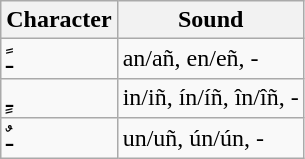<table class="wikitable">
<tr>
<th>Character</th>
<th>Sound</th>
</tr>
<tr>
<td>ـً</td>
<td>an/añ, en/eñ, -</td>
</tr>
<tr>
<td>ـٍ</td>
<td>in/iñ, ín/íñ, în/îñ, -</td>
</tr>
<tr>
<td>ـٌ</td>
<td>un/uñ, ún/ún, -</td>
</tr>
</table>
